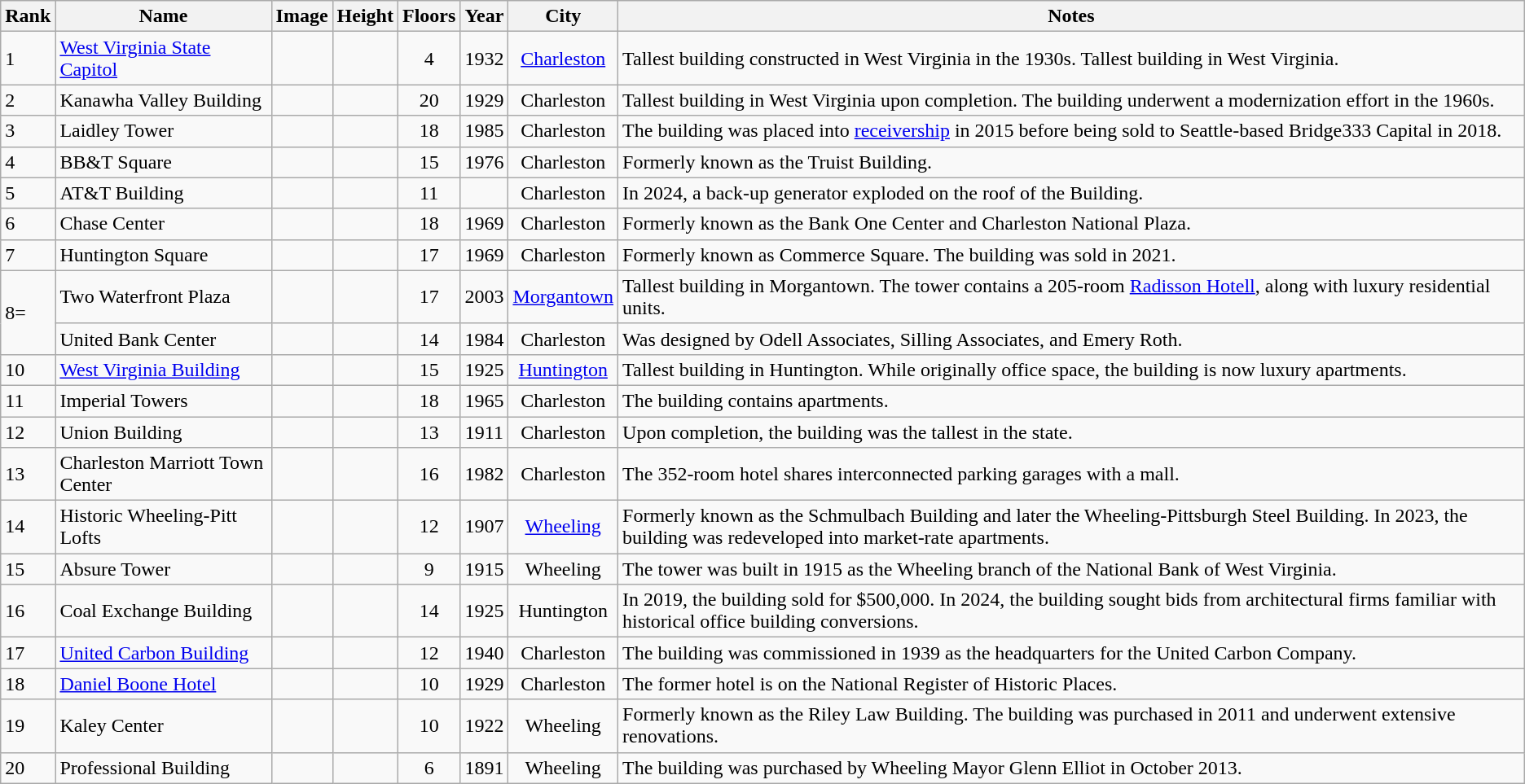<table class="wikitable sortable">
<tr>
<th>Rank</th>
<th>Name</th>
<th class="unsortable">Image</th>
<th>Height<br></th>
<th>Floors</th>
<th>Year</th>
<th>City</th>
<th class="unsortable">Notes</th>
</tr>
<tr>
<td>1</td>
<td><a href='#'>West Virginia State Capitol</a></td>
<td></td>
<td align="center"></td>
<td align="center">4</td>
<td align="center">1932</td>
<td align="center"><a href='#'>Charleston</a></td>
<td>Tallest building constructed in West Virginia in the 1930s. Tallest building in West Virginia.</td>
</tr>
<tr>
<td>2</td>
<td>Kanawha Valley Building</td>
<td></td>
<td align="center"></td>
<td align="center">20</td>
<td align="center">1929</td>
<td align="center">Charleston</td>
<td>Tallest building in West Virginia upon completion. The building underwent a modernization effort in the 1960s.</td>
</tr>
<tr>
<td>3</td>
<td>Laidley Tower</td>
<td></td>
<td align="center"></td>
<td align="center">18</td>
<td align="center">1985</td>
<td align="center">Charleston</td>
<td>The building was placed into <a href='#'>receivership</a> in 2015 before being sold to Seattle-based Bridge333 Capital in 2018.</td>
</tr>
<tr>
<td>4</td>
<td>BB&T Square</td>
<td></td>
<td align="center"></td>
<td align="center">15</td>
<td align="center">1976</td>
<td align="center">Charleston</td>
<td>Formerly known as the Truist Building.</td>
</tr>
<tr>
<td>5</td>
<td>AT&T Building</td>
<td></td>
<td align="center"></td>
<td align="center">11</td>
<td align="center"></td>
<td align="center">Charleston</td>
<td>In 2024, a back-up generator exploded on the roof of the Building.</td>
</tr>
<tr>
<td>6</td>
<td>Chase Center</td>
<td></td>
<td align="center"></td>
<td align="center">18</td>
<td align="center">1969</td>
<td align="center">Charleston</td>
<td>Formerly known as the Bank One Center and Charleston National Plaza.</td>
</tr>
<tr>
<td>7</td>
<td>Huntington Square</td>
<td></td>
<td align="center"></td>
<td align="center">17</td>
<td align="center">1969</td>
<td align="center">Charleston</td>
<td>Formerly known as Commerce Square. The building was sold in 2021.</td>
</tr>
<tr>
<td rowspan="2">8=</td>
<td>Two Waterfront Plaza</td>
<td></td>
<td align="center"></td>
<td align="center">17</td>
<td align="center">2003</td>
<td align="center"><a href='#'>Morgantown</a></td>
<td>Tallest building in Morgantown. The tower contains a 205-room <a href='#'>Radisson Hotell</a>, along with luxury residential units.</td>
</tr>
<tr>
<td>United Bank Center</td>
<td></td>
<td align="center"></td>
<td align="center">14</td>
<td align="center">1984</td>
<td align="center">Charleston</td>
<td>Was designed by Odell Associates, Silling Associates, and Emery Roth.</td>
</tr>
<tr>
<td>10</td>
<td><a href='#'>West Virginia Building</a></td>
<td></td>
<td align="center"></td>
<td align="center">15</td>
<td align="center">1925</td>
<td align="center"><a href='#'>Huntington</a></td>
<td>Tallest building in Huntington. While originally office space, the building is now luxury apartments.</td>
</tr>
<tr>
<td>11</td>
<td>Imperial Towers</td>
<td></td>
<td align="center"></td>
<td align="center">18</td>
<td align="center">1965</td>
<td align="center">Charleston</td>
<td>The building contains apartments.</td>
</tr>
<tr>
<td>12</td>
<td>Union Building</td>
<td></td>
<td align="center"></td>
<td align="center">13</td>
<td align="center">1911</td>
<td align="center">Charleston</td>
<td>Upon completion, the building was the tallest in the state.</td>
</tr>
<tr>
<td>13</td>
<td>Charleston Marriott Town Center</td>
<td></td>
<td align="center"></td>
<td align="center">16</td>
<td align="center">1982</td>
<td align="center">Charleston</td>
<td>The 352-room hotel shares interconnected parking garages with a mall.</td>
</tr>
<tr>
<td>14</td>
<td>Historic Wheeling-Pitt Lofts</td>
<td></td>
<td align="center"></td>
<td align="center">12</td>
<td align="center">1907</td>
<td align="center"><a href='#'>Wheeling</a></td>
<td>Formerly known as the Schmulbach Building and later the Wheeling-Pittsburgh Steel Building. In 2023, the building was redeveloped into market-rate apartments.</td>
</tr>
<tr>
<td>15</td>
<td>Absure Tower</td>
<td></td>
<td align="center"></td>
<td align="center">9</td>
<td align="center">1915</td>
<td align="center">Wheeling</td>
<td>The tower was built in 1915 as the Wheeling branch of the National Bank of West Virginia.</td>
</tr>
<tr>
<td>16</td>
<td>Coal Exchange Building</td>
<td></td>
<td align="center"></td>
<td align="center">14</td>
<td align="center">1925</td>
<td align="center">Huntington</td>
<td>In 2019, the building sold for $500,000. In 2024, the building sought bids from architectural firms familiar with historical office building conversions.</td>
</tr>
<tr>
<td>17</td>
<td><a href='#'>United Carbon Building</a></td>
<td></td>
<td align="center"></td>
<td align="center">12</td>
<td align="center">1940</td>
<td align="center">Charleston</td>
<td>The building was commissioned in 1939 as the headquarters for the United Carbon Company.</td>
</tr>
<tr>
<td>18</td>
<td><a href='#'>Daniel Boone Hotel</a></td>
<td></td>
<td align="center"></td>
<td align="center">10</td>
<td align="center">1929</td>
<td align="center">Charleston</td>
<td>The former hotel is on the National Register of Historic Places.</td>
</tr>
<tr>
<td>19</td>
<td>Kaley Center</td>
<td></td>
<td align="center"></td>
<td align="center">10</td>
<td align="center">1922</td>
<td align="center">Wheeling</td>
<td>Formerly known as the Riley Law Building. The building was purchased in 2011 and underwent extensive renovations.</td>
</tr>
<tr>
<td>20</td>
<td>Professional Building</td>
<td></td>
<td align="center"></td>
<td align="center">6</td>
<td align="center">1891</td>
<td align="center">Wheeling</td>
<td>The building was purchased by Wheeling Mayor Glenn Elliot in October 2013.</td>
</tr>
</table>
